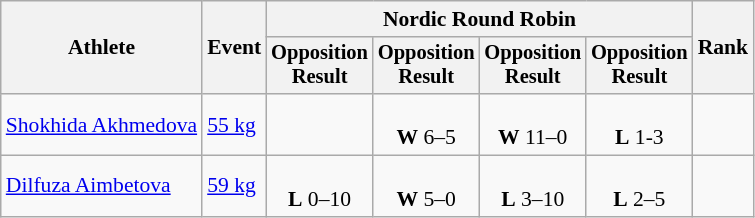<table class="wikitable" style="font-size:90%; text-align:center">
<tr>
<th rowspan=2>Athlete</th>
<th rowspan=2>Event</th>
<th colspan=4>Nordic Round Robin</th>
<th rowspan=2>Rank</th>
</tr>
<tr style="font-size: 95%">
<th>Opposition<br>Result</th>
<th>Opposition<br>Result</th>
<th>Opposition<br>Result</th>
<th>Opposition<br>Result</th>
</tr>
<tr>
<td align=left><a href='#'>Shokhida Akhmedova</a></td>
<td align=left><a href='#'>55 kg</a></td>
<td></td>
<td><br><strong>W</strong> 6–5</td>
<td><br><strong>W</strong> 11–0</td>
<td><br><strong>L</strong> 1-3</td>
<td></td>
</tr>
<tr>
<td align=left><a href='#'>Dilfuza Aimbetova</a></td>
<td align=left><a href='#'>59 kg</a></td>
<td><br><strong>L</strong> 0–10</td>
<td><br><strong>W</strong> 5–0</td>
<td><br><strong>L</strong> 3–10</td>
<td><br><strong>L</strong> 2–5</td>
<td></td>
</tr>
</table>
